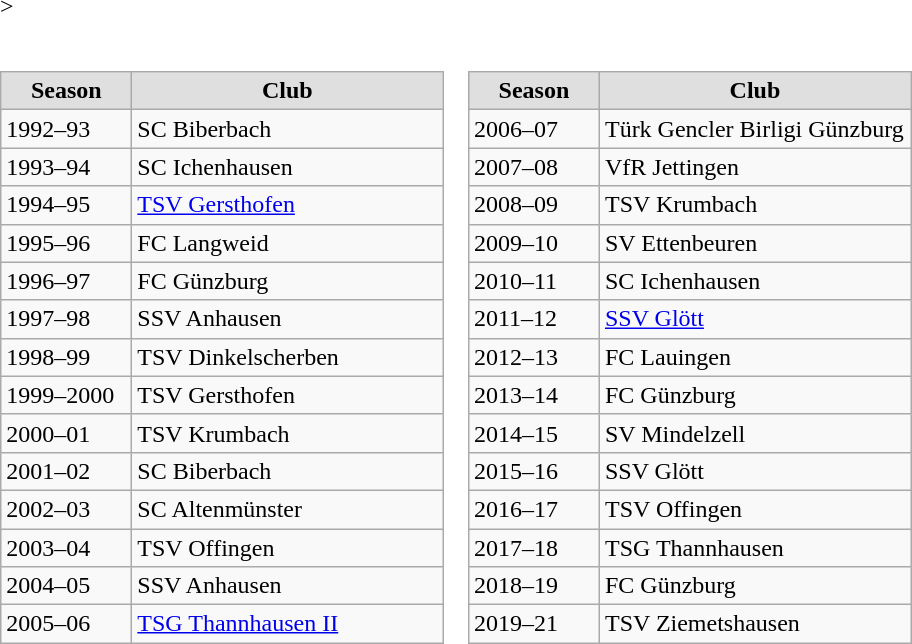<table border=0 cellpadding=0 cellspacing=0>>
<tr>
<td><br><table class="wikitable">
<tr align="center" bgcolor="#dfdfdf">
<td width="80"><strong>Season</strong></td>
<td width="200"><strong>Club</strong></td>
</tr>
<tr>
<td>1992–93</td>
<td>SC Biberbach</td>
</tr>
<tr>
<td>1993–94</td>
<td>SC Ichenhausen</td>
</tr>
<tr>
<td>1994–95</td>
<td><a href='#'>TSV Gersthofen</a></td>
</tr>
<tr>
<td>1995–96</td>
<td>FC Langweid</td>
</tr>
<tr>
<td>1996–97</td>
<td>FC Günzburg</td>
</tr>
<tr>
<td>1997–98</td>
<td>SSV Anhausen</td>
</tr>
<tr>
<td>1998–99</td>
<td>TSV Dinkelscherben</td>
</tr>
<tr>
<td>1999–2000</td>
<td>TSV Gersthofen</td>
</tr>
<tr>
<td>2000–01</td>
<td>TSV Krumbach</td>
</tr>
<tr>
<td>2001–02</td>
<td>SC Biberbach</td>
</tr>
<tr>
<td>2002–03</td>
<td>SC Altenmünster</td>
</tr>
<tr>
<td>2003–04</td>
<td>TSV Offingen</td>
</tr>
<tr>
<td>2004–05</td>
<td>SSV Anhausen</td>
</tr>
<tr>
<td>2005–06</td>
<td><a href='#'>TSG Thannhausen II</a></td>
</tr>
</table>
</td>
<td><br><table class="wikitable">
<tr align="center" bgcolor="#dfdfdf">
<td width="80"><strong>Season</strong></td>
<td width="200"><strong>Club</strong></td>
</tr>
<tr>
<td>2006–07</td>
<td>Türk Gencler Birligi Günzburg</td>
</tr>
<tr>
<td>2007–08</td>
<td>VfR Jettingen</td>
</tr>
<tr>
<td>2008–09</td>
<td>TSV Krumbach</td>
</tr>
<tr>
<td>2009–10</td>
<td>SV Ettenbeuren</td>
</tr>
<tr>
<td>2010–11</td>
<td>SC Ichenhausen</td>
</tr>
<tr>
<td>2011–12</td>
<td><a href='#'>SSV Glött</a></td>
</tr>
<tr>
<td>2012–13</td>
<td>FC Lauingen</td>
</tr>
<tr>
<td>2013–14</td>
<td>FC Günzburg</td>
</tr>
<tr>
<td>2014–15</td>
<td>SV Mindelzell</td>
</tr>
<tr>
<td>2015–16</td>
<td>SSV Glött</td>
</tr>
<tr>
<td>2016–17</td>
<td>TSV Offingen</td>
</tr>
<tr>
<td>2017–18</td>
<td>TSG Thannhausen</td>
</tr>
<tr>
<td>2018–19</td>
<td>FC Günzburg</td>
</tr>
<tr>
<td>2019–21</td>
<td>TSV Ziemetshausen</td>
</tr>
</table>
</td>
</tr>
</table>
